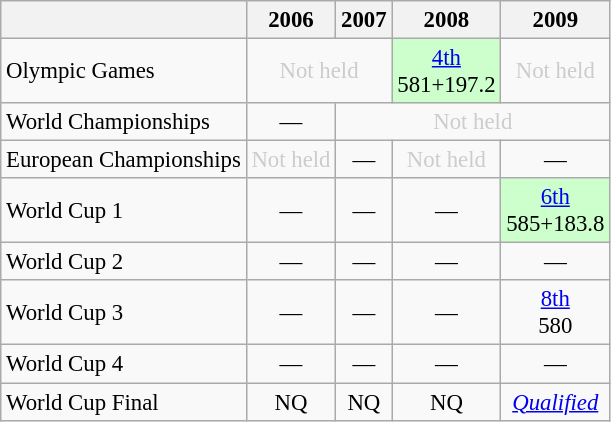<table class="wikitable" style="font-size: 95%; text-align: center">
<tr>
<th></th>
<th>2006</th>
<th>2007</th>
<th>2008</th>
<th>2009</th>
</tr>
<tr>
<td style="text-align: left">Olympic Games</td>
<td colspan=2 style="color: #cccccc">Not held</td>
<td style="background: #ccffcc"><a href='#'>4th</a><br>581+197.2</td>
<td style="color: #cccccc">Not held</td>
</tr>
<tr>
<td style="text-align: left">World Championships</td>
<td>—</td>
<td colspan=3 style="color: #cccccc">Not held</td>
</tr>
<tr>
<td style="text-align: left">European Championships</td>
<td style="color: #cccccc">Not held</td>
<td>—</td>
<td style="color: #cccccc">Not held</td>
<td>—</td>
</tr>
<tr>
<td style="text-align: left">World Cup 1</td>
<td>—</td>
<td>—</td>
<td>—</td>
<td style="background: #ccffcc"><a href='#'>6th</a><br>585+183.8</td>
</tr>
<tr>
<td style="text-align: left">World Cup 2</td>
<td>—</td>
<td>—</td>
<td>—</td>
<td>—</td>
</tr>
<tr>
<td style="text-align: left">World Cup 3</td>
<td>—</td>
<td>—</td>
<td>—</td>
<td><a href='#'>8th</a><br>580</td>
</tr>
<tr>
<td style="text-align: left">World Cup 4</td>
<td>—</td>
<td>—</td>
<td>—</td>
<td>—</td>
</tr>
<tr>
<td style="text-align: left">World Cup Final</td>
<td>NQ</td>
<td>NQ</td>
<td>NQ</td>
<td><em><a href='#'>Qualified</a></em></td>
</tr>
</table>
